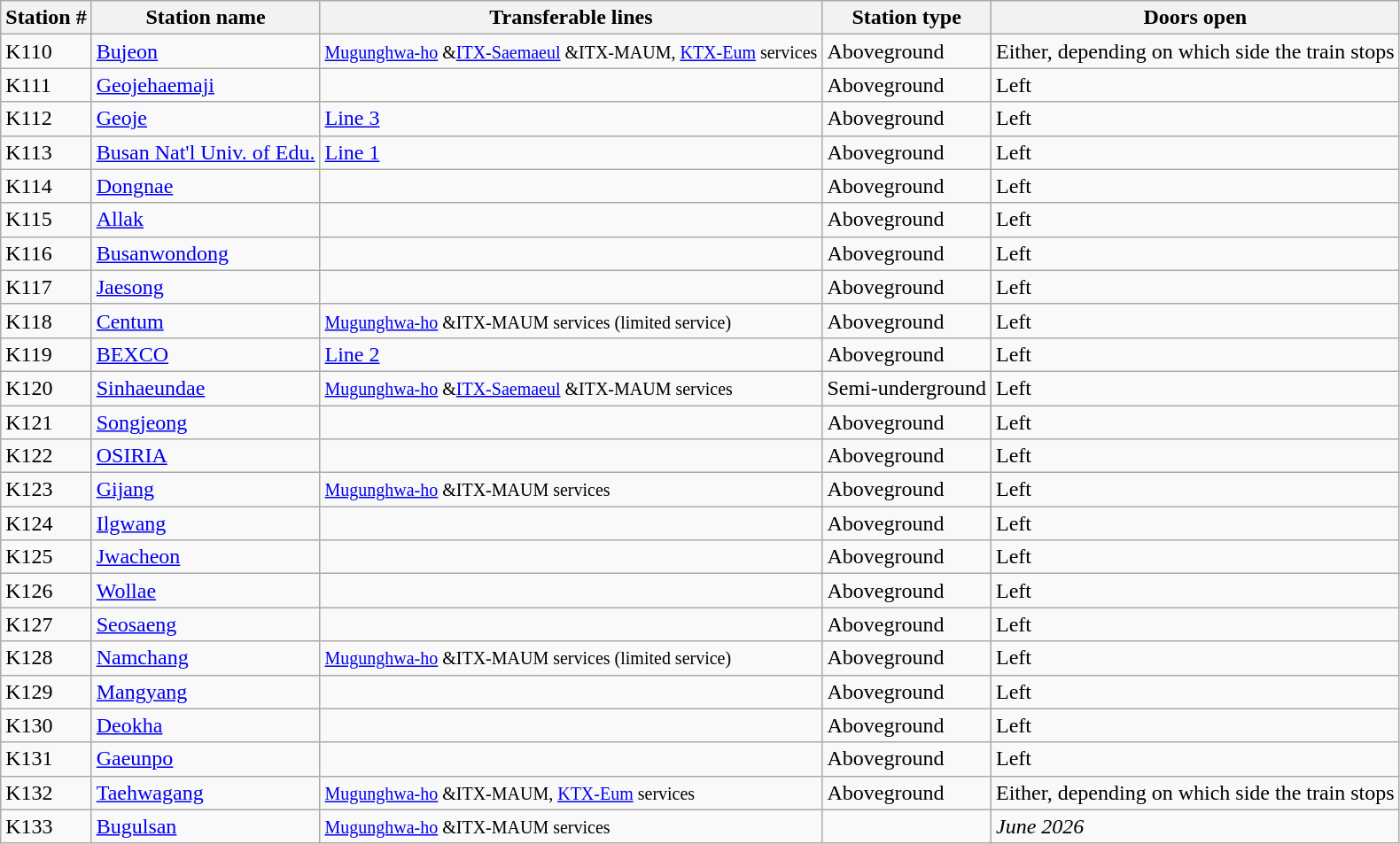<table class="wikitable">
<tr>
<th>Station #</th>
<th>Station name</th>
<th>Transferable lines</th>
<th>Station type</th>
<th>Doors open</th>
</tr>
<tr>
<td>K110</td>
<td><a href='#'>Bujeon</a></td>
<td> <small><a href='#'>Mugunghwa-ho</a> &<a href='#'>ITX-Saemaeul</a> &ITX-MAUM, <a href='#'>KTX-Eum</a> services</small></td>
<td>Aboveground</td>
<td>Either, depending on which side the train stops</td>
</tr>
<tr>
<td>K111</td>
<td><a href='#'>Geojehaemaji</a></td>
<td></td>
<td>Aboveground</td>
<td>Left</td>
</tr>
<tr>
<td>K112</td>
<td><a href='#'>Geoje</a></td>
<td><a href='#'>Line 3</a></td>
<td>Aboveground</td>
<td>Left</td>
</tr>
<tr>
<td>K113</td>
<td><a href='#'>Busan Nat'l Univ. of Edu.</a></td>
<td><a href='#'>Line 1</a></td>
<td>Aboveground</td>
<td>Left</td>
</tr>
<tr>
<td>K114</td>
<td><a href='#'>Dongnae</a></td>
<td></td>
<td>Aboveground</td>
<td>Left</td>
</tr>
<tr>
<td>K115</td>
<td><a href='#'>Allak</a></td>
<td></td>
<td>Aboveground</td>
<td>Left</td>
</tr>
<tr>
<td>K116</td>
<td><a href='#'>Busanwondong</a></td>
<td></td>
<td>Aboveground</td>
<td>Left</td>
</tr>
<tr>
<td>K117</td>
<td><a href='#'>Jaesong</a></td>
<td></td>
<td>Aboveground</td>
<td>Left</td>
</tr>
<tr>
<td>K118</td>
<td><a href='#'>Centum</a></td>
<td> <small><a href='#'>Mugunghwa-ho</a> &ITX-MAUM services (limited service)</small></td>
<td>Aboveground</td>
<td>Left</td>
</tr>
<tr>
<td>K119</td>
<td><a href='#'>BEXCO</a></td>
<td><a href='#'>Line 2</a></td>
<td>Aboveground</td>
<td>Left</td>
</tr>
<tr>
<td>K120</td>
<td><a href='#'>Sinhaeundae</a></td>
<td> <small><a href='#'>Mugunghwa-ho</a> &<a href='#'>ITX-Saemaeul</a> &ITX-MAUM services</small></td>
<td>Semi-underground</td>
<td>Left</td>
</tr>
<tr>
<td>K121</td>
<td><a href='#'>Songjeong</a></td>
<td></td>
<td>Aboveground</td>
<td>Left</td>
</tr>
<tr>
<td>K122</td>
<td><a href='#'>OSIRIA</a></td>
<td></td>
<td>Aboveground</td>
<td>Left</td>
</tr>
<tr>
<td>K123</td>
<td><a href='#'>Gijang</a></td>
<td> <small><a href='#'>Mugunghwa-ho</a> &ITX-MAUM services</small></td>
<td>Aboveground</td>
<td>Left</td>
</tr>
<tr>
<td>K124</td>
<td><a href='#'>Ilgwang</a></td>
<td></td>
<td>Aboveground</td>
<td>Left</td>
</tr>
<tr>
<td>K125</td>
<td><a href='#'>Jwacheon</a></td>
<td></td>
<td>Aboveground</td>
<td>Left</td>
</tr>
<tr>
<td>K126</td>
<td><a href='#'>Wollae</a></td>
<td></td>
<td>Aboveground</td>
<td>Left</td>
</tr>
<tr>
<td>K127</td>
<td><a href='#'>Seosaeng</a></td>
<td></td>
<td>Aboveground</td>
<td>Left</td>
</tr>
<tr>
<td>K128</td>
<td><a href='#'>Namchang</a></td>
<td> <small><a href='#'>Mugunghwa-ho</a> &ITX-MAUM services (limited service)</small></td>
<td>Aboveground</td>
<td>Left</td>
</tr>
<tr>
<td>K129</td>
<td><a href='#'>Mangyang</a></td>
<td></td>
<td>Aboveground</td>
<td>Left</td>
</tr>
<tr>
<td>K130</td>
<td><a href='#'>Deokha</a></td>
<td></td>
<td>Aboveground</td>
<td>Left</td>
</tr>
<tr>
<td>K131</td>
<td><a href='#'>Gaeunpo</a></td>
<td></td>
<td>Aboveground</td>
<td>Left</td>
</tr>
<tr>
<td>K132</td>
<td><a href='#'>Taehwagang</a></td>
<td> <small><a href='#'>Mugunghwa-ho</a> &ITX-MAUM, <a href='#'>KTX-Eum</a> services</small></td>
<td>Aboveground</td>
<td>Either, depending on which side the train stops</td>
</tr>
<tr>
<td>K133</td>
<td><a href='#'>Bugulsan</a></td>
<td> <small><a href='#'>Mugunghwa-ho</a> &ITX-MAUM services</small></td>
<td></td>
<td><em>June 2026</em></td>
</tr>
</table>
